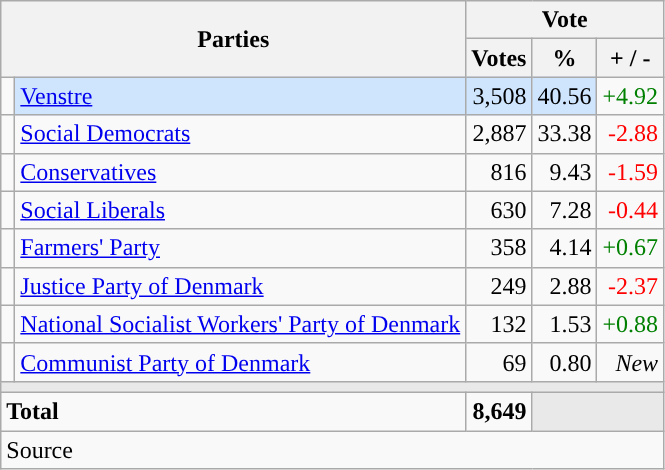<table class="wikitable" style="text-align:right;">
<tr>
<th style="text-align:centre;" rowspan="2" colspan="2" width="225">Parties</th>
<th colspan="3">Vote</th>
</tr>
<tr>
<th width="15">Votes</th>
<th width="15">%</th>
<th width="15">+ / -</th>
</tr>
<tr>
<td width="2" style="color:inherit;background:"></td>
<td bgcolor=#cfe5fe  align="left"><a href='#'>Venstre</a></td>
<td bgcolor=#cfe5fe>3,508</td>
<td bgcolor=#cfe5fe>40.56</td>
<td style=color:green;>+4.92</td>
</tr>
<tr>
<td width="2" style="color:inherit;background:"></td>
<td align="left"><a href='#'>Social Democrats</a></td>
<td>2,887</td>
<td>33.38</td>
<td style=color:red;>-2.88</td>
</tr>
<tr>
<td width="2" style="color:inherit;background:"></td>
<td align="left"><a href='#'>Conservatives</a></td>
<td>816</td>
<td>9.43</td>
<td style=color:red;>-1.59</td>
</tr>
<tr>
<td width="2" style="color:inherit;background:"></td>
<td align="left"><a href='#'>Social Liberals</a></td>
<td>630</td>
<td>7.28</td>
<td style=color:red;>-0.44</td>
</tr>
<tr>
<td width="2" style="color:inherit;background:"></td>
<td align="left"><a href='#'>Farmers' Party</a></td>
<td>358</td>
<td>4.14</td>
<td style=color:green;>+0.67</td>
</tr>
<tr>
<td width="2" style="color:inherit;background:"></td>
<td align="left"><a href='#'>Justice Party of Denmark</a></td>
<td>249</td>
<td>2.88</td>
<td style=color:red;>-2.37</td>
</tr>
<tr>
<td width="2" style="color:inherit;background:"></td>
<td align="left"><a href='#'>National Socialist Workers' Party of Denmark</a></td>
<td>132</td>
<td>1.53</td>
<td style=color:green;>+0.88</td>
</tr>
<tr>
<td width="2" style="color:inherit;background:"></td>
<td align="left"><a href='#'>Communist Party of Denmark</a></td>
<td>69</td>
<td>0.80</td>
<td><em>New</em></td>
</tr>
<tr>
<td colspan="7" bgcolor="#E9E9E9"></td>
</tr>
<tr>
<td align="left" colspan="2"><strong>Total</strong></td>
<td><strong>8,649</strong></td>
<td bgcolor="#E9E9E9" colspan="2"></td>
</tr>
<tr>
<td align="left" colspan="6">Source</td>
</tr>
</table>
